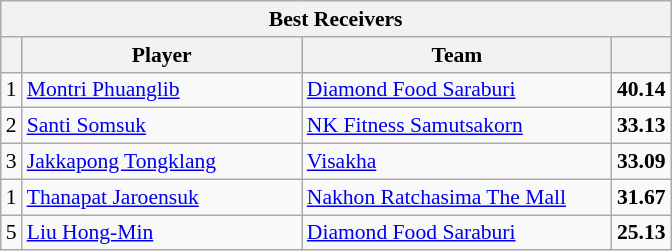<table class="wikitable sortable" style=font-size:90%>
<tr>
<th colspan=4>Best Receivers</th>
</tr>
<tr>
<th></th>
<th width=180>Player</th>
<th width=200>Team</th>
<th width=20></th>
</tr>
<tr>
<td align=center>1</td>
<td> <a href='#'>Montri Phuanglib</a></td>
<td><a href='#'>Diamond Food Saraburi</a></td>
<td align=center><strong>40.14</strong></td>
</tr>
<tr>
<td align=center>2</td>
<td> <a href='#'>Santi Somsuk</a></td>
<td><a href='#'>NK Fitness Samutsakorn</a></td>
<td align=center><strong>33.13</strong></td>
</tr>
<tr>
<td align=center>3</td>
<td> <a href='#'>Jakkapong Tongklang</a></td>
<td><a href='#'>Visakha</a></td>
<td align=center><strong>33.09</strong></td>
</tr>
<tr>
<td align=center>1</td>
<td> <a href='#'>Thanapat Jaroensuk</a></td>
<td><a href='#'>Nakhon Ratchasima The Mall</a></td>
<td align=center><strong>31.67</strong></td>
</tr>
<tr>
<td align=center>5</td>
<td> <a href='#'>Liu Hong-Min</a></td>
<td><a href='#'>Diamond Food Saraburi</a></td>
<td align=center><strong>25.13</strong></td>
</tr>
</table>
